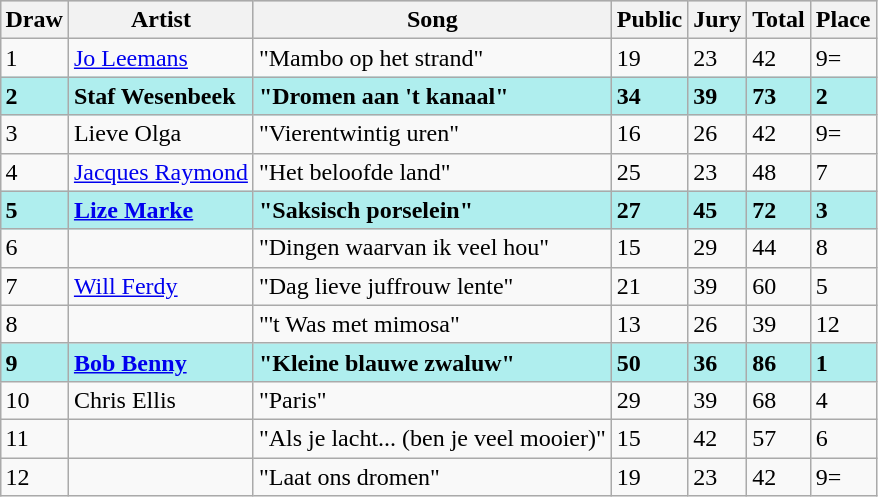<table class="sortable wikitable" style="margin: 1em auto 1em auto">
<tr bgcolor="#CCCCCC">
<th>Draw</th>
<th>Artist</th>
<th>Song</th>
<th>Public</th>
<th>Jury</th>
<th>Total</th>
<th>Place</th>
</tr>
<tr>
<td>1</td>
<td><a href='#'>Jo Leemans</a></td>
<td>"Mambo op het strand"</td>
<td>19</td>
<td>23</td>
<td>42</td>
<td>9=</td>
</tr>
<tr style="background:paleturquoise;font-weight:bold;">
<td>2</td>
<td>Staf Wesenbeek</td>
<td>"Dromen aan 't kanaal"</td>
<td>34</td>
<td>39</td>
<td>73</td>
<td>2</td>
</tr>
<tr>
<td>3</td>
<td>Lieve Olga</td>
<td>"Vierentwintig uren"</td>
<td>16</td>
<td>26</td>
<td>42</td>
<td>9=</td>
</tr>
<tr>
<td>4</td>
<td><a href='#'>Jacques Raymond</a></td>
<td>"Het beloofde land"</td>
<td>25</td>
<td>23</td>
<td>48</td>
<td>7</td>
</tr>
<tr style="background:paleturquoise;font-weight:bold;">
<td>5</td>
<td><a href='#'>Lize Marke</a></td>
<td>"Saksisch porselein"</td>
<td>27</td>
<td>45</td>
<td>72</td>
<td>3</td>
</tr>
<tr>
<td>6</td>
<td></td>
<td>"Dingen waarvan ik veel hou"</td>
<td>15</td>
<td>29</td>
<td>44</td>
<td>8</td>
</tr>
<tr>
<td>7</td>
<td><a href='#'>Will Ferdy</a></td>
<td>"Dag lieve juffrouw lente"</td>
<td>21</td>
<td>39</td>
<td>60</td>
<td>5</td>
</tr>
<tr>
<td>8</td>
<td></td>
<td>"'t Was met mimosa"</td>
<td>13</td>
<td>26</td>
<td>39</td>
<td>12</td>
</tr>
<tr style="background:paleturquoise;font-weight:bold;">
<td>9</td>
<td><a href='#'>Bob Benny</a></td>
<td>"Kleine blauwe zwaluw"</td>
<td>50</td>
<td>36</td>
<td>86</td>
<td>1</td>
</tr>
<tr>
<td>10</td>
<td>Chris Ellis</td>
<td>"Paris"</td>
<td>29</td>
<td>39</td>
<td>68</td>
<td>4</td>
</tr>
<tr>
<td>11</td>
<td></td>
<td>"Als je lacht... (ben je veel mooier)"</td>
<td>15</td>
<td>42</td>
<td>57</td>
<td>6</td>
</tr>
<tr>
<td>12</td>
<td></td>
<td>"Laat ons dromen"</td>
<td>19</td>
<td>23</td>
<td>42</td>
<td>9=</td>
</tr>
</table>
